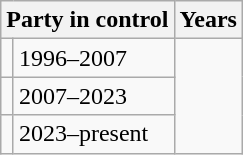<table class=wikitable>
<tr>
<th colspan=2>Party in control</th>
<th>Years</th>
</tr>
<tr>
<td></td>
<td>1996–2007</td>
</tr>
<tr>
<td></td>
<td>2007–2023</td>
</tr>
<tr>
<td></td>
<td>2023–present</td>
</tr>
</table>
